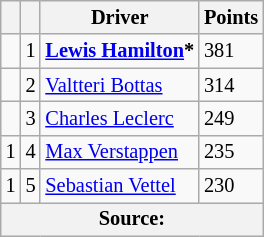<table class="wikitable" style="font-size: 85%;">
<tr>
<th></th>
<th></th>
<th>Driver</th>
<th>Points</th>
</tr>
<tr>
<td align="left"></td>
<td align="center">1</td>
<td> <strong><a href='#'>Lewis Hamilton</a>*</strong></td>
<td align="left">381</td>
</tr>
<tr>
<td align="left"></td>
<td align="center">2</td>
<td> <a href='#'>Valtteri Bottas</a></td>
<td align="left">314</td>
</tr>
<tr>
<td align="left"></td>
<td align="center">3</td>
<td> <a href='#'>Charles Leclerc</a></td>
<td align="left">249</td>
</tr>
<tr>
<td align="left"> 1</td>
<td align="center">4</td>
<td> <a href='#'>Max Verstappen</a></td>
<td align="left">235</td>
</tr>
<tr>
<td align="left"> 1</td>
<td align="center">5</td>
<td> <a href='#'>Sebastian Vettel</a></td>
<td align="left">230</td>
</tr>
<tr>
<th colspan="4" align="center">Source:</th>
</tr>
</table>
